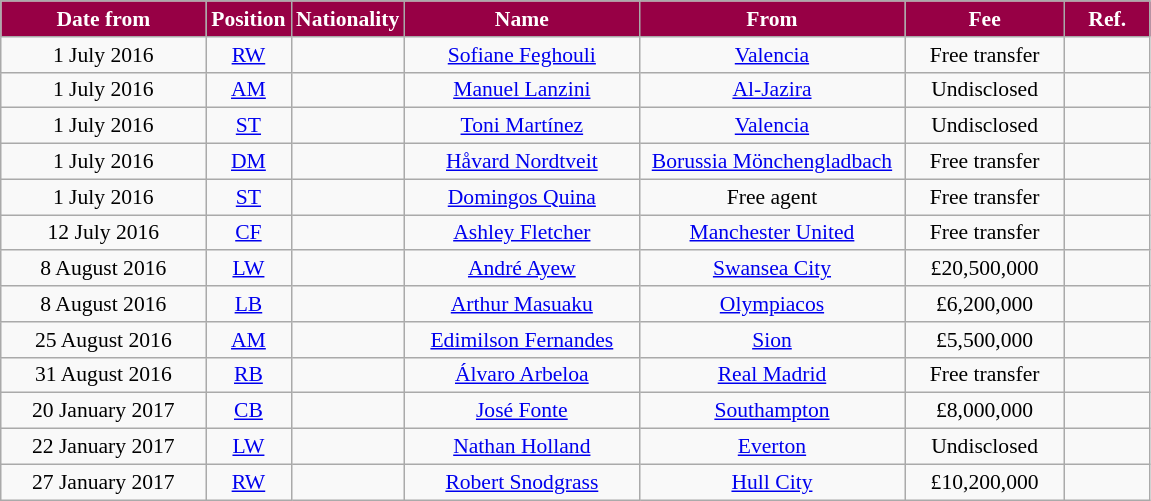<table class="wikitable" style="text-align:center; font-size:90%; ">
<tr>
<th style="background:#970045; color:#fff; width:130px;">Date from</th>
<th style="background:#970045; color:#fff; width:50px;">Position</th>
<th style="background:#970045; color:#fff; width:50px;">Nationality</th>
<th style="background:#970045; color:#fff; width:150px;">Name</th>
<th style="background:#970045; color:#fff; width:170px;">From</th>
<th style="background:#970045; color:#fff; width:100px;">Fee</th>
<th style="background:#970045; color:#fff; width:50px;">Ref.</th>
</tr>
<tr>
<td>1 July 2016</td>
<td><a href='#'>RW</a></td>
<td></td>
<td><a href='#'>Sofiane Feghouli</a></td>
<td><a href='#'>Valencia</a></td>
<td>Free transfer</td>
<td></td>
</tr>
<tr>
<td>1 July 2016</td>
<td><a href='#'>AM</a></td>
<td></td>
<td><a href='#'>Manuel Lanzini</a></td>
<td><a href='#'>Al-Jazira</a></td>
<td>Undisclosed</td>
<td></td>
</tr>
<tr>
<td>1 July 2016</td>
<td><a href='#'>ST</a></td>
<td></td>
<td><a href='#'>Toni Martínez</a></td>
<td><a href='#'>Valencia</a></td>
<td>Undisclosed</td>
<td></td>
</tr>
<tr>
<td>1 July 2016</td>
<td><a href='#'>DM</a></td>
<td></td>
<td><a href='#'>Håvard Nordtveit</a></td>
<td><a href='#'>Borussia Mönchengladbach</a></td>
<td>Free transfer</td>
<td></td>
</tr>
<tr Andre Ayew>
<td>1 July 2016</td>
<td><a href='#'>ST</a></td>
<td></td>
<td><a href='#'>Domingos Quina</a></td>
<td>Free agent</td>
<td>Free transfer</td>
<td></td>
</tr>
<tr>
<td>12 July 2016</td>
<td><a href='#'>CF</a></td>
<td></td>
<td><a href='#'>Ashley Fletcher</a></td>
<td><a href='#'>Manchester United</a></td>
<td>Free transfer</td>
<td></td>
</tr>
<tr>
<td>8 August 2016</td>
<td><a href='#'>LW</a></td>
<td></td>
<td><a href='#'>André Ayew</a></td>
<td><a href='#'>Swansea City</a></td>
<td>£20,500,000</td>
<td></td>
</tr>
<tr>
<td>8 August 2016</td>
<td><a href='#'>LB</a></td>
<td></td>
<td><a href='#'>Arthur Masuaku</a></td>
<td><a href='#'>Olympiacos</a></td>
<td>£6,200,000</td>
<td></td>
</tr>
<tr>
<td>25 August 2016</td>
<td><a href='#'>AM</a></td>
<td></td>
<td><a href='#'>Edimilson Fernandes</a></td>
<td><a href='#'>Sion</a></td>
<td>£5,500,000</td>
<td></td>
</tr>
<tr>
<td>31 August 2016</td>
<td><a href='#'>RB</a></td>
<td></td>
<td><a href='#'>Álvaro Arbeloa</a></td>
<td><a href='#'>Real Madrid</a></td>
<td>Free transfer</td>
<td></td>
</tr>
<tr>
<td>20 January 2017</td>
<td><a href='#'>CB</a></td>
<td></td>
<td><a href='#'>José Fonte</a></td>
<td><a href='#'>Southampton</a></td>
<td>£8,000,000</td>
<td></td>
</tr>
<tr>
<td>22 January 2017</td>
<td><a href='#'>LW</a></td>
<td></td>
<td><a href='#'>Nathan Holland</a></td>
<td><a href='#'>Everton</a></td>
<td>Undisclosed</td>
<td></td>
</tr>
<tr>
<td>27 January 2017</td>
<td><a href='#'>RW</a></td>
<td></td>
<td><a href='#'>Robert Snodgrass</a></td>
<td><a href='#'>Hull City</a></td>
<td>£10,200,000</td>
<td></td>
</tr>
</table>
